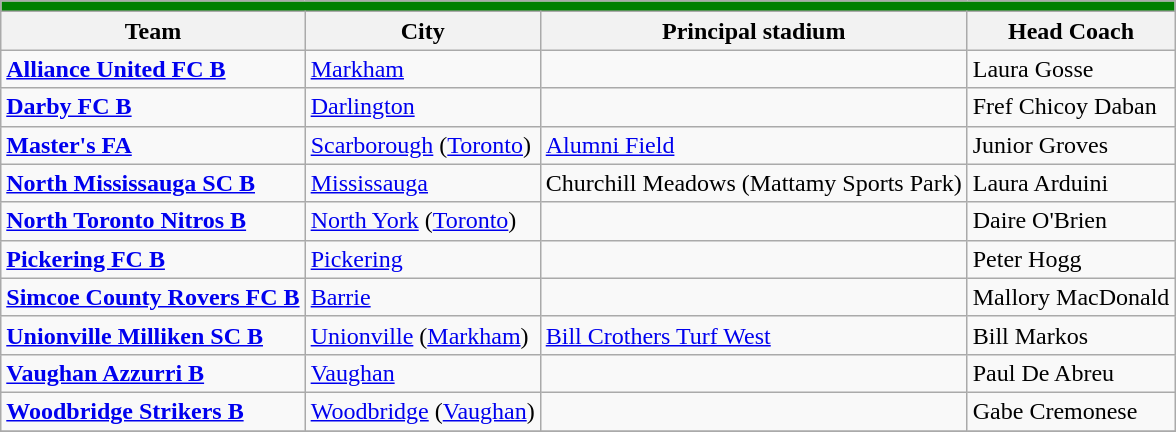<table class="wikitable sortable">
<tr>
<th style="background:green" colspan="6"></th>
</tr>
<tr>
<th>Team</th>
<th>City</th>
<th>Principal stadium</th>
<th>Head Coach</th>
</tr>
<tr>
<td><strong><a href='#'>Alliance United FC B</a></strong></td>
<td><a href='#'>Markham</a></td>
<td></td>
<td>Laura Gosse</td>
</tr>
<tr>
<td><strong><a href='#'>Darby FC B</a></strong></td>
<td><a href='#'>Darlington</a></td>
<td></td>
<td>Fref Chicoy Daban</td>
</tr>
<tr>
<td><strong><a href='#'>Master's FA</a></strong></td>
<td><a href='#'>Scarborough</a> (<a href='#'>Toronto</a>)</td>
<td><a href='#'>Alumni Field</a></td>
<td>Junior Groves</td>
</tr>
<tr>
<td><strong><a href='#'>North Mississauga SC B</a></strong></td>
<td><a href='#'>Mississauga</a></td>
<td>Churchill Meadows (Mattamy Sports Park)</td>
<td>Laura Arduini</td>
</tr>
<tr>
<td><strong><a href='#'>North Toronto Nitros B</a></strong></td>
<td><a href='#'>North York</a> (<a href='#'>Toronto</a>)</td>
<td></td>
<td>Daire O'Brien</td>
</tr>
<tr>
<td><strong><a href='#'>Pickering FC B</a></strong></td>
<td><a href='#'>Pickering</a></td>
<td></td>
<td>Peter Hogg</td>
</tr>
<tr>
<td><strong><a href='#'>Simcoe County Rovers FC B</a></strong></td>
<td><a href='#'>Barrie</a></td>
<td></td>
<td>Mallory MacDonald</td>
</tr>
<tr>
<td><strong><a href='#'>Unionville Milliken SC B</a></strong></td>
<td><a href='#'>Unionville</a> (<a href='#'>Markham</a>)</td>
<td><a href='#'>Bill Crothers Turf West</a></td>
<td>Bill Markos</td>
</tr>
<tr>
<td><strong><a href='#'>Vaughan Azzurri B</a></strong></td>
<td><a href='#'>Vaughan</a></td>
<td></td>
<td>Paul De Abreu</td>
</tr>
<tr>
<td><strong><a href='#'>Woodbridge Strikers B</a></strong></td>
<td><a href='#'>Woodbridge</a> (<a href='#'>Vaughan</a>)</td>
<td></td>
<td>Gabe Cremonese</td>
</tr>
<tr>
</tr>
</table>
